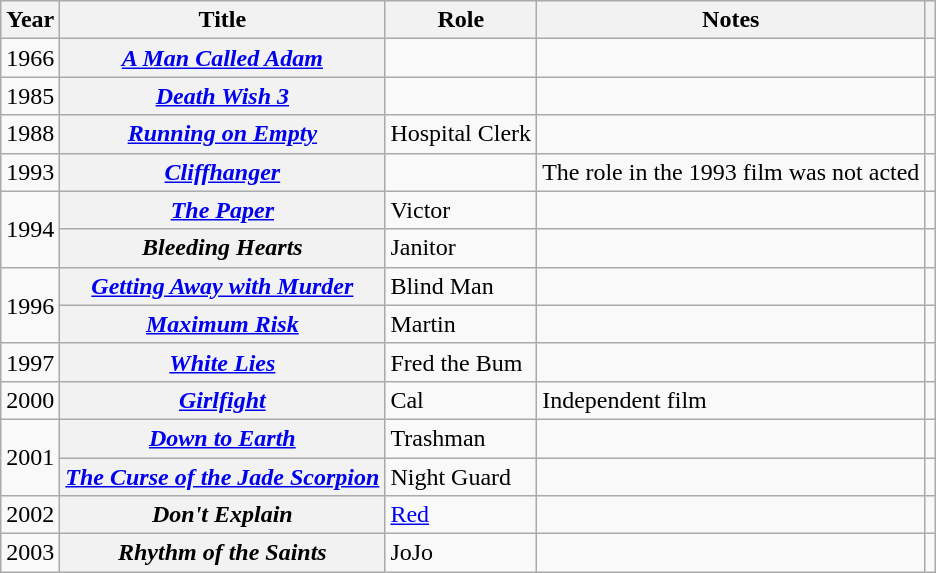<table class="wikitable sortable plainrowheaders">
<tr>
<th scope="col">Year</th>
<th scope="col">Title</th>
<th scope="col">Role</th>
<th scope="col" class="unsortable">Notes</th>
<th scope="col" class="unsortable"></th>
</tr>
<tr>
<td>1966</td>
<th scope="row" data-sort-value="Man Called Adam, A"><em><a href='#'>A Man Called Adam</a></em></th>
<td></td>
<td></td>
<td style="text-align:center;"></td>
</tr>
<tr>
<td>1985</td>
<th scope="row"><em><a href='#'>Death Wish 3</a></em></th>
<td></td>
<td></td>
<td style="text-align:center;"></td>
</tr>
<tr>
<td>1988</td>
<th scope="row"><em><a href='#'>Running on Empty</a></em></th>
<td>Hospital Clerk</td>
<td></td>
<td style="text-align:center;"></td>
</tr>
<tr>
<td>1993</td>
<th scope="row"><em><a href='#'>Cliffhanger</a></em></th>
<td></td>
<td>The role in the 1993 film was not acted</td>
<td></td>
</tr>
<tr>
<td rowspan="2">1994</td>
<th scope="row" data-sort-value="Paper, The"><em><a href='#'>The Paper</a></em></th>
<td>Victor</td>
<td></td>
<td style="text-align:center;"></td>
</tr>
<tr>
<th scope="row"><em>Bleeding Hearts</em></th>
<td>Janitor</td>
<td></td>
<td style="text-align:center;"></td>
</tr>
<tr>
<td rowspan="2">1996</td>
<th scope="row"><em><a href='#'>Getting Away with Murder</a></em></th>
<td>Blind Man</td>
<td></td>
<td></td>
</tr>
<tr>
<th scope="row"><em><a href='#'>Maximum Risk</a></em></th>
<td>Martin</td>
<td></td>
<td></td>
</tr>
<tr>
<td>1997</td>
<th scope="row"><em><a href='#'>White Lies</a></em></th>
<td>Fred the Bum</td>
<td></td>
<td></td>
</tr>
<tr>
<td>2000</td>
<th scope="row"><em><a href='#'>Girlfight</a></em></th>
<td>Cal</td>
<td>Independent film</td>
<td style="text-align:center;"></td>
</tr>
<tr>
<td rowspan="2">2001</td>
<th scope="row"><em><a href='#'>Down to Earth</a></em></th>
<td>Trashman</td>
<td></td>
<td></td>
</tr>
<tr>
<th scope="row" data-sort-value="Curse of the Jade Scorpion, The"><em><a href='#'>The Curse of the Jade Scorpion</a></em></th>
<td>Night Guard</td>
<td></td>
<td></td>
</tr>
<tr>
<td>2002</td>
<th scope="row"><em>Don't Explain</em></th>
<td><a href='#'>Red</a></td>
<td></td>
<td></td>
</tr>
<tr>
<td>2003</td>
<th scope="row"><em>Rhythm of the Saints</em></th>
<td>JoJo</td>
<td></td>
<td></td>
</tr>
</table>
